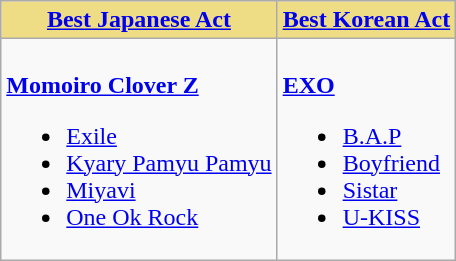<table class=wikitable style="width=100%">
<tr>
<th style="background:#EEDD85; width=50%"><a href='#'>Best Japanese Act</a></th>
<th style="background:#EEDD85; width=50%"><a href='#'>Best Korean Act</a></th>
</tr>
<tr>
<td valign="top"><br><strong><a href='#'>Momoiro Clover Z</a></strong><ul><li><a href='#'>Exile</a></li><li><a href='#'>Kyary Pamyu Pamyu</a></li><li><a href='#'>Miyavi</a></li><li><a href='#'>One Ok Rock</a></li></ul></td>
<td valign="top"><br><strong><a href='#'>EXO</a></strong><ul><li><a href='#'>B.A.P</a></li><li><a href='#'>Boyfriend</a></li><li><a href='#'>Sistar</a></li><li><a href='#'>U-KISS</a></li></ul></td>
</tr>
</table>
